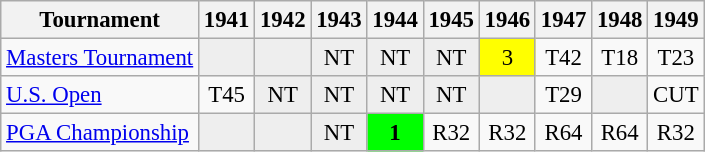<table class="wikitable" style="font-size:95%;text-align:center;">
<tr>
<th>Tournament</th>
<th>1941</th>
<th>1942</th>
<th>1943</th>
<th>1944</th>
<th>1945</th>
<th>1946</th>
<th>1947</th>
<th>1948</th>
<th>1949</th>
</tr>
<tr>
<td align=left><a href='#'>Masters Tournament</a></td>
<td style="background:#eeeeee;"></td>
<td style="background:#eeeeee;"></td>
<td style="background:#eeeeee;">NT</td>
<td style="background:#eeeeee;">NT</td>
<td style="background:#eeeeee;">NT</td>
<td style="background:yellow;">3</td>
<td>T42</td>
<td>T18</td>
<td>T23</td>
</tr>
<tr>
<td align=left><a href='#'>U.S. Open</a></td>
<td>T45</td>
<td style="background:#eeeeee;">NT</td>
<td style="background:#eeeeee;">NT</td>
<td style="background:#eeeeee;">NT</td>
<td style="background:#eeeeee;">NT</td>
<td style="background:#eeeeee;"></td>
<td>T29</td>
<td style="background:#eeeeee;"></td>
<td>CUT</td>
</tr>
<tr>
<td align=left><a href='#'>PGA Championship</a></td>
<td style="background:#eeeeee;"></td>
<td style="background:#eeeeee;"></td>
<td style="background:#eeeeee;">NT</td>
<td style="background:lime;"><strong>1</strong></td>
<td>R32</td>
<td>R32</td>
<td>R64</td>
<td>R64</td>
<td>R32</td>
</tr>
</table>
